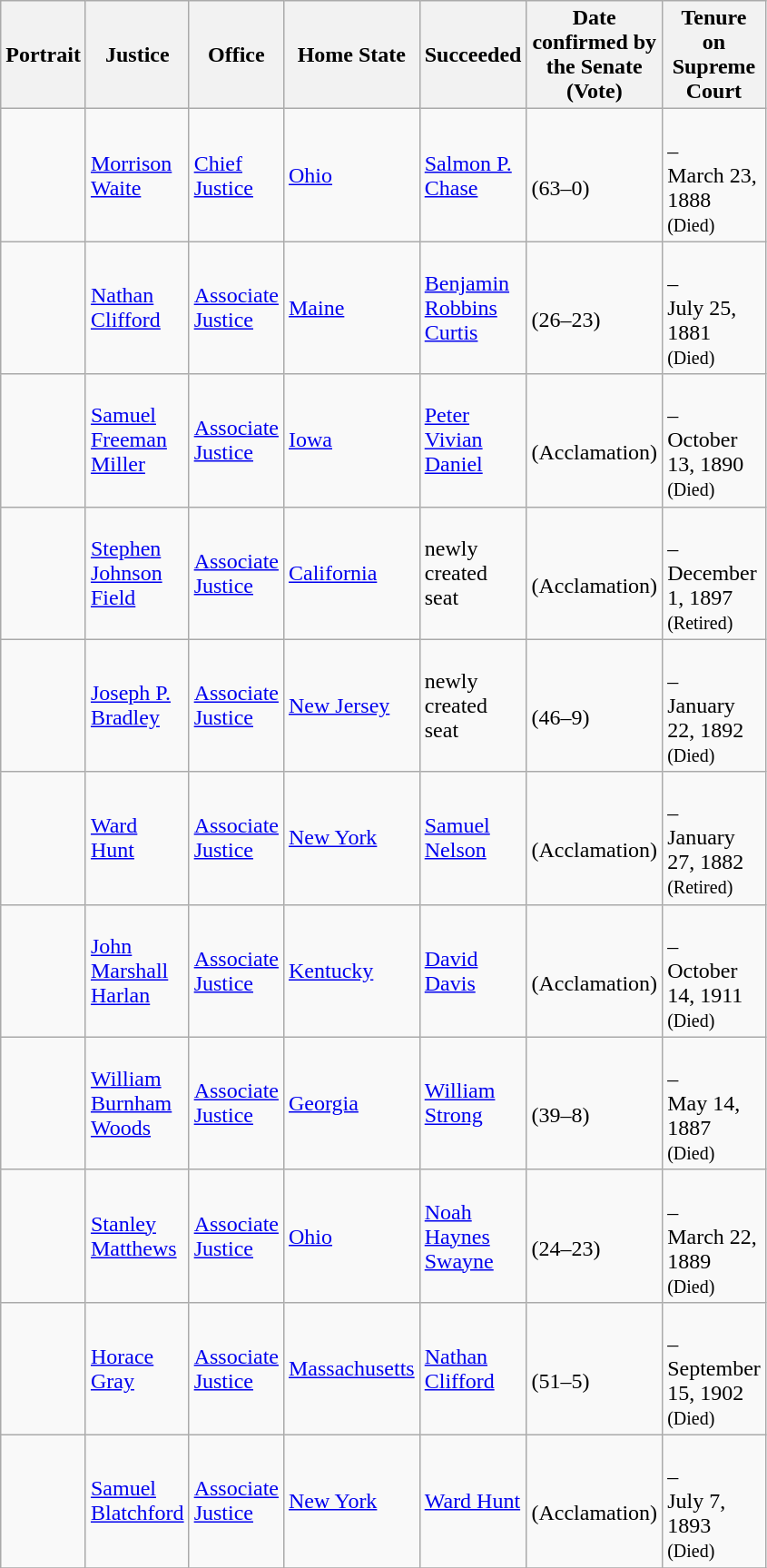<table class="wikitable sortable">
<tr>
<th scope="col" style="width: 10px;">Portrait</th>
<th scope="col" style="width: 10px;">Justice</th>
<th scope="col" style="width: 10px;">Office</th>
<th scope="col" style="width: 10px;">Home State</th>
<th scope="col" style="width: 10px;">Succeeded</th>
<th scope="col" style="width: 10px;">Date confirmed by the Senate<br>(Vote)</th>
<th scope="col" style="width: 10px;">Tenure on Supreme Court</th>
</tr>
<tr>
<td></td>
<td><a href='#'>Morrison Waite</a></td>
<td><a href='#'>Chief Justice</a></td>
<td><a href='#'>Ohio</a></td>
<td><a href='#'>Salmon P. Chase</a></td>
<td><br>(63–0)</td>
<td><br>–<br>March 23, 1888<br><small>(Died)</small></td>
</tr>
<tr>
<td></td>
<td><a href='#'>Nathan Clifford</a></td>
<td><a href='#'>Associate Justice</a></td>
<td><a href='#'>Maine</a></td>
<td><a href='#'>Benjamin Robbins Curtis</a></td>
<td><br>(26–23)</td>
<td><br>–<br>July 25, 1881<br><small>(Died)</small></td>
</tr>
<tr>
<td></td>
<td><a href='#'>Samuel Freeman Miller</a></td>
<td><a href='#'>Associate Justice</a></td>
<td><a href='#'>Iowa</a></td>
<td><a href='#'>Peter Vivian Daniel</a></td>
<td><br>(Acclamation)</td>
<td><br>–<br>October 13, 1890<br><small>(Died)</small></td>
</tr>
<tr>
<td></td>
<td><a href='#'>Stephen Johnson Field</a></td>
<td><a href='#'>Associate Justice</a></td>
<td><a href='#'>California</a></td>
<td>newly created seat</td>
<td><br>(Acclamation)</td>
<td><br>–<br>December 1, 1897<br><small>(Retired)</small></td>
</tr>
<tr>
<td></td>
<td><a href='#'>Joseph P. Bradley</a></td>
<td><a href='#'>Associate Justice</a></td>
<td><a href='#'>New Jersey</a></td>
<td>newly created seat</td>
<td><br>(46–9)</td>
<td><br>–<br>January 22, 1892<br><small>(Died)</small></td>
</tr>
<tr>
<td></td>
<td><a href='#'>Ward Hunt</a></td>
<td><a href='#'>Associate Justice</a></td>
<td><a href='#'>New York</a></td>
<td><a href='#'>Samuel Nelson</a></td>
<td><br>(Acclamation)</td>
<td><br>–<br>January 27, 1882<br><small>(Retired)</small></td>
</tr>
<tr>
<td></td>
<td><a href='#'>John Marshall Harlan</a></td>
<td><a href='#'>Associate Justice</a></td>
<td><a href='#'>Kentucky</a></td>
<td><a href='#'>David Davis</a></td>
<td><br>(Acclamation)</td>
<td><br>–<br>October 14, 1911<br><small>(Died)</small></td>
</tr>
<tr>
<td></td>
<td><a href='#'>William Burnham Woods</a></td>
<td><a href='#'>Associate Justice</a></td>
<td><a href='#'>Georgia</a></td>
<td><a href='#'>William Strong</a></td>
<td><br>(39–8)</td>
<td><br>–<br>May 14, 1887<br><small>(Died)</small></td>
</tr>
<tr>
<td></td>
<td><a href='#'>Stanley Matthews</a></td>
<td><a href='#'>Associate Justice</a></td>
<td><a href='#'>Ohio</a></td>
<td><a href='#'>Noah Haynes Swayne</a></td>
<td><br>(24–23)</td>
<td><br>–<br>March 22, 1889<br><small>(Died)</small></td>
</tr>
<tr>
<td></td>
<td><a href='#'>Horace Gray</a></td>
<td><a href='#'>Associate Justice</a></td>
<td><a href='#'>Massachusetts</a></td>
<td><a href='#'>Nathan Clifford</a></td>
<td><br>(51–5)</td>
<td><br>–<br>September 15, 1902<br><small>(Died)</small></td>
</tr>
<tr>
<td></td>
<td><a href='#'>Samuel Blatchford</a></td>
<td><a href='#'>Associate Justice</a></td>
<td><a href='#'>New York</a></td>
<td><a href='#'>Ward Hunt</a></td>
<td><br>(Acclamation)</td>
<td><br>–<br>July 7, 1893<br><small>(Died)</small></td>
</tr>
<tr>
</tr>
</table>
